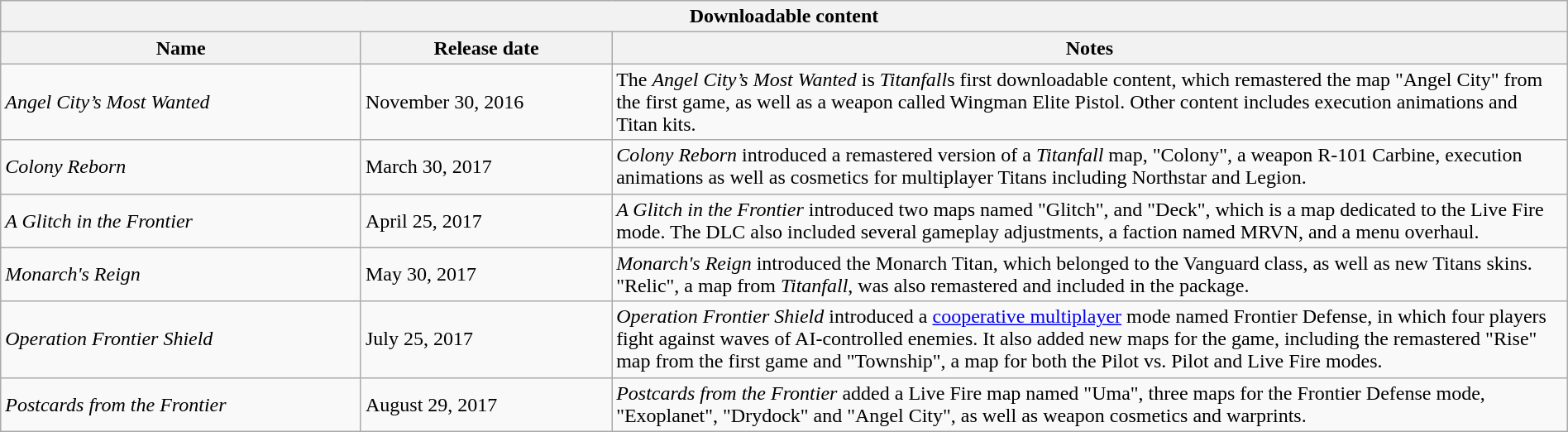<table class="wikitable" style="width:100%;">
<tr>
<th colspan=4>Downloadable content</th>
</tr>
<tr>
<th style="width:23%;">Name</th>
<th style="width:16%;">Release date</th>
<th style="width:70%;">Notes</th>
</tr>
<tr>
<td><em>Angel City’s Most Wanted</em></td>
<td>November 30, 2016</td>
<td>The <em>Angel City’s Most Wanted</em> is <em>Titanfall</em>s first downloadable content, which remastered the map "Angel City" from the first game, as well as a weapon called Wingman Elite Pistol. Other content includes execution animations and Titan kits.</td>
</tr>
<tr>
<td><em>Colony Reborn</em></td>
<td>March 30, 2017</td>
<td><em>Colony Reborn</em> introduced a remastered version of a <em>Titanfall</em> map, "Colony", a weapon R-101 Carbine, execution animations as well as cosmetics for multiplayer Titans including Northstar and Legion.</td>
</tr>
<tr>
<td><em>A Glitch in the Frontier</em></td>
<td>April 25, 2017</td>
<td><em>A Glitch in the Frontier</em> introduced two maps named "Glitch", and "Deck", which is a map dedicated to the Live Fire mode. The DLC also included several gameplay adjustments, a faction named MRVN, and a menu overhaul.</td>
</tr>
<tr>
<td><em>Monarch's Reign</em></td>
<td>May 30, 2017</td>
<td><em>Monarch's Reign</em> introduced the Monarch Titan, which belonged to the Vanguard class, as well as new Titans skins. "Relic", a map from <em>Titanfall</em>, was also remastered and included in the package.</td>
</tr>
<tr>
<td><em>Operation Frontier Shield</em></td>
<td>July 25, 2017</td>
<td><em>Operation Frontier Shield</em> introduced a <a href='#'>cooperative multiplayer</a> mode named Frontier Defense, in which four players fight against waves of AI-controlled enemies. It also added new maps for the game, including the remastered "Rise" map from the first game and "Township", a map for both the Pilot vs. Pilot and Live Fire modes.</td>
</tr>
<tr>
<td><em>Postcards from the Frontier</em></td>
<td>August 29, 2017</td>
<td><em>Postcards from the Frontier</em> added a Live Fire map named "Uma", three maps for the Frontier Defense mode, "Exoplanet", "Drydock" and "Angel City", as well as weapon cosmetics and warprints.</td>
</tr>
</table>
